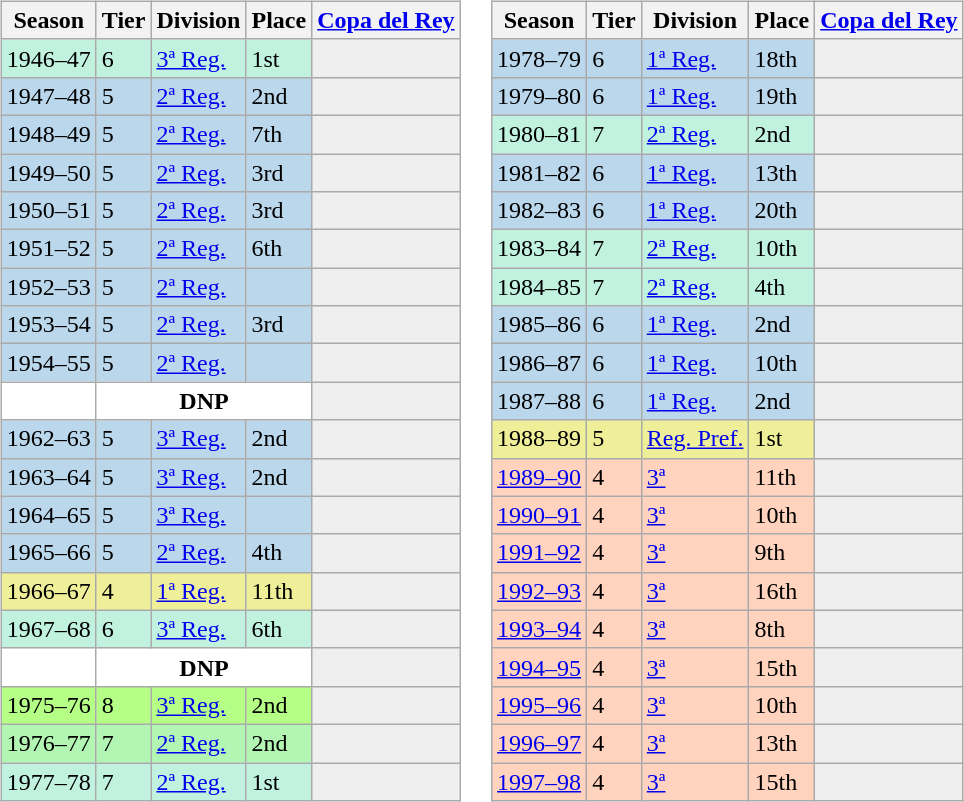<table>
<tr>
<td valign="top" width=49%><br><table class="wikitable">
<tr style="background:#f0f6fa;">
<th>Season</th>
<th>Tier</th>
<th>Division</th>
<th>Place</th>
<th><a href='#'>Copa del Rey</a></th>
</tr>
<tr>
<td style="background:#C0F2DF;">1946–47</td>
<td style="background:#C0F2DF;">6</td>
<td style="background:#C0F2DF;"><a href='#'>3ª Reg.</a></td>
<td style="background:#C0F2DF;">1st</td>
<th style="background:#efefef;"></th>
</tr>
<tr>
<td style="background:#BBD7EC;">1947–48</td>
<td style="background:#BBD7EC;">5</td>
<td style="background:#BBD7EC;"><a href='#'>2ª Reg.</a></td>
<td style="background:#BBD7EC;">2nd</td>
<th style="background:#efefef;"></th>
</tr>
<tr>
<td style="background:#BBD7EC;">1948–49</td>
<td style="background:#BBD7EC;">5</td>
<td style="background:#BBD7EC;"><a href='#'>2ª Reg.</a></td>
<td style="background:#BBD7EC;">7th</td>
<th style="background:#efefef;"></th>
</tr>
<tr>
<td style="background:#BBD7EC;">1949–50</td>
<td style="background:#BBD7EC;">5</td>
<td style="background:#BBD7EC;"><a href='#'>2ª Reg.</a></td>
<td style="background:#BBD7EC;">3rd</td>
<th style="background:#efefef;"></th>
</tr>
<tr>
<td style="background:#BBD7EC;">1950–51</td>
<td style="background:#BBD7EC;">5</td>
<td style="background:#BBD7EC;"><a href='#'>2ª Reg.</a></td>
<td style="background:#BBD7EC;">3rd</td>
<th style="background:#efefef;"></th>
</tr>
<tr>
<td style="background:#BBD7EC;">1951–52</td>
<td style="background:#BBD7EC;">5</td>
<td style="background:#BBD7EC;"><a href='#'>2ª Reg.</a></td>
<td style="background:#BBD7EC;">6th</td>
<th style="background:#efefef;"></th>
</tr>
<tr>
<td style="background:#BBD7EC;">1952–53</td>
<td style="background:#BBD7EC;">5</td>
<td style="background:#BBD7EC;"><a href='#'>2ª Reg.</a></td>
<td style="background:#BBD7EC;"></td>
<th style="background:#efefef;"></th>
</tr>
<tr>
<td style="background:#BBD7EC;">1953–54</td>
<td style="background:#BBD7EC;">5</td>
<td style="background:#BBD7EC;"><a href='#'>2ª Reg.</a></td>
<td style="background:#BBD7EC;">3rd</td>
<th style="background:#efefef;"></th>
</tr>
<tr>
<td style="background:#BBD7EC;">1954–55</td>
<td style="background:#BBD7EC;">5</td>
<td style="background:#BBD7EC;"><a href='#'>2ª Reg.</a></td>
<td style="background:#BBD7EC;"></td>
<th style="background:#efefef;"></th>
</tr>
<tr>
<td style="background:#FFFFFF;"></td>
<th style="background:#FFFFFF;" colspan="3">DNP</th>
<th style="background:#efefef;"></th>
</tr>
<tr>
<td style="background:#BBD7EC;">1962–63</td>
<td style="background:#BBD7EC;">5</td>
<td style="background:#BBD7EC;"><a href='#'>3ª Reg.</a></td>
<td style="background:#BBD7EC;">2nd</td>
<th style="background:#efefef;"></th>
</tr>
<tr>
<td style="background:#BBD7EC;">1963–64</td>
<td style="background:#BBD7EC;">5</td>
<td style="background:#BBD7EC;"><a href='#'>3ª Reg.</a></td>
<td style="background:#BBD7EC;">2nd</td>
<th style="background:#efefef;"></th>
</tr>
<tr>
<td style="background:#BBD7EC;">1964–65</td>
<td style="background:#BBD7EC;">5</td>
<td style="background:#BBD7EC;"><a href='#'>3ª Reg.</a></td>
<td style="background:#BBD7EC;"></td>
<th style="background:#efefef;"></th>
</tr>
<tr>
<td style="background:#BBD7EC;">1965–66</td>
<td style="background:#BBD7EC;">5</td>
<td style="background:#BBD7EC;"><a href='#'>2ª Reg.</a></td>
<td style="background:#BBD7EC;">4th</td>
<th style="background:#efefef;"></th>
</tr>
<tr>
<td style="background:#EFEF99;">1966–67</td>
<td style="background:#EFEF99;">4</td>
<td style="background:#EFEF99;"><a href='#'>1ª Reg.</a></td>
<td style="background:#EFEF99;">11th</td>
<th style="background:#efefef;"></th>
</tr>
<tr>
<td style="background:#C0F2DF;">1967–68</td>
<td style="background:#C0F2DF;">6</td>
<td style="background:#C0F2DF;"><a href='#'>3ª Reg.</a></td>
<td style="background:#C0F2DF;">6th</td>
<th style="background:#efefef;"></th>
</tr>
<tr>
<td style="background:#FFFFFF;"></td>
<th style="background:#FFFFFF;" colspan="3">DNP</th>
<th style="background:#efefef;"></th>
</tr>
<tr>
<td style="background:#B6FF86;">1975–76</td>
<td style="background:#B6FF86;">8</td>
<td style="background:#B6FF86;"><a href='#'>3ª Reg.</a></td>
<td style="background:#B6FF86;">2nd</td>
<th style="background:#efefef;"></th>
</tr>
<tr>
<td style="background:#B3F5B3;">1976–77</td>
<td style="background:#B3F5B3;">7</td>
<td style="background:#B3F5B3;"><a href='#'>2ª Reg.</a></td>
<td style="background:#B3F5B3;">2nd</td>
<th style="background:#efefef;"></th>
</tr>
<tr>
<td style="background:#C0F2DF;">1977–78</td>
<td style="background:#C0F2DF;">7</td>
<td style="background:#C0F2DF;"><a href='#'>2ª Reg.</a></td>
<td style="background:#C0F2DF;">1st</td>
<th style="background:#efefef;"></th>
</tr>
</table>
</td>
<td valign="top" width=51%><br><table class="wikitable">
<tr style="background:#f0f6fa;">
<th>Season</th>
<th>Tier</th>
<th>Division</th>
<th>Place</th>
<th><a href='#'>Copa del Rey</a></th>
</tr>
<tr>
<td style="background:#BBD7EC;">1978–79</td>
<td style="background:#BBD7EC;">6</td>
<td style="background:#BBD7EC;"><a href='#'>1ª Reg.</a></td>
<td style="background:#BBD7EC;">18th</td>
<th style="background:#efefef;"></th>
</tr>
<tr>
<td style="background:#BBD7EC;">1979–80</td>
<td style="background:#BBD7EC;">6</td>
<td style="background:#BBD7EC;"><a href='#'>1ª Reg.</a></td>
<td style="background:#BBD7EC;">19th</td>
<th style="background:#efefef;"></th>
</tr>
<tr>
<td style="background:#C0F2DF;">1980–81</td>
<td style="background:#C0F2DF;">7</td>
<td style="background:#C0F2DF;"><a href='#'>2ª Reg.</a></td>
<td style="background:#C0F2DF;">2nd</td>
<th style="background:#efefef;"></th>
</tr>
<tr>
<td style="background:#BBD7EC;">1981–82</td>
<td style="background:#BBD7EC;">6</td>
<td style="background:#BBD7EC;"><a href='#'>1ª Reg.</a></td>
<td style="background:#BBD7EC;">13th</td>
<th style="background:#efefef;"></th>
</tr>
<tr>
<td style="background:#BBD7EC;">1982–83</td>
<td style="background:#BBD7EC;">6</td>
<td style="background:#BBD7EC;"><a href='#'>1ª Reg.</a></td>
<td style="background:#BBD7EC;">20th</td>
<th style="background:#efefef;"></th>
</tr>
<tr>
<td style="background:#C0F2DF;">1983–84</td>
<td style="background:#C0F2DF;">7</td>
<td style="background:#C0F2DF;"><a href='#'>2ª Reg.</a></td>
<td style="background:#C0F2DF;">10th</td>
<th style="background:#efefef;"></th>
</tr>
<tr>
<td style="background:#C0F2DF;">1984–85</td>
<td style="background:#C0F2DF;">7</td>
<td style="background:#C0F2DF;"><a href='#'>2ª Reg.</a></td>
<td style="background:#C0F2DF;">4th</td>
<th style="background:#efefef;"></th>
</tr>
<tr>
<td style="background:#BBD7EC;">1985–86</td>
<td style="background:#BBD7EC;">6</td>
<td style="background:#BBD7EC;"><a href='#'>1ª Reg.</a></td>
<td style="background:#BBD7EC;">2nd</td>
<th style="background:#efefef;"></th>
</tr>
<tr>
<td style="background:#BBD7EC;">1986–87</td>
<td style="background:#BBD7EC;">6</td>
<td style="background:#BBD7EC;"><a href='#'>1ª Reg.</a></td>
<td style="background:#BBD7EC;">10th</td>
<th style="background:#efefef;"></th>
</tr>
<tr>
<td style="background:#BBD7EC;">1987–88</td>
<td style="background:#BBD7EC;">6</td>
<td style="background:#BBD7EC;"><a href='#'>1ª Reg.</a></td>
<td style="background:#BBD7EC;">2nd</td>
<th style="background:#efefef;"></th>
</tr>
<tr>
<td style="background:#EFEF99;">1988–89</td>
<td style="background:#EFEF99;">5</td>
<td style="background:#EFEF99;"><a href='#'>Reg. Pref.</a></td>
<td style="background:#EFEF99;">1st</td>
<th style="background:#efefef;"></th>
</tr>
<tr>
<td style="background:#FFD3BD;"><a href='#'>1989–90</a></td>
<td style="background:#FFD3BD;">4</td>
<td style="background:#FFD3BD;"><a href='#'>3ª</a></td>
<td style="background:#FFD3BD;">11th</td>
<td style="background:#efefef;"></td>
</tr>
<tr>
<td style="background:#FFD3BD;"><a href='#'>1990–91</a></td>
<td style="background:#FFD3BD;">4</td>
<td style="background:#FFD3BD;"><a href='#'>3ª</a></td>
<td style="background:#FFD3BD;">10th</td>
<td style="background:#efefef;"></td>
</tr>
<tr>
<td style="background:#FFD3BD;"><a href='#'>1991–92</a></td>
<td style="background:#FFD3BD;">4</td>
<td style="background:#FFD3BD;"><a href='#'>3ª</a></td>
<td style="background:#FFD3BD;">9th</td>
<td style="background:#efefef;"></td>
</tr>
<tr>
<td style="background:#FFD3BD;"><a href='#'>1992–93</a></td>
<td style="background:#FFD3BD;">4</td>
<td style="background:#FFD3BD;"><a href='#'>3ª</a></td>
<td style="background:#FFD3BD;">16th</td>
<td style="background:#efefef;"></td>
</tr>
<tr>
<td style="background:#FFD3BD;"><a href='#'>1993–94</a></td>
<td style="background:#FFD3BD;">4</td>
<td style="background:#FFD3BD;"><a href='#'>3ª</a></td>
<td style="background:#FFD3BD;">8th</td>
<td style="background:#efefef;"></td>
</tr>
<tr>
<td style="background:#FFD3BD;"><a href='#'>1994–95</a></td>
<td style="background:#FFD3BD;">4</td>
<td style="background:#FFD3BD;"><a href='#'>3ª</a></td>
<td style="background:#FFD3BD;">15th</td>
<td style="background:#efefef;"></td>
</tr>
<tr>
<td style="background:#FFD3BD;"><a href='#'>1995–96</a></td>
<td style="background:#FFD3BD;">4</td>
<td style="background:#FFD3BD;"><a href='#'>3ª</a></td>
<td style="background:#FFD3BD;">10th</td>
<td style="background:#efefef;"></td>
</tr>
<tr>
<td style="background:#FFD3BD;"><a href='#'>1996–97</a></td>
<td style="background:#FFD3BD;">4</td>
<td style="background:#FFD3BD;"><a href='#'>3ª</a></td>
<td style="background:#FFD3BD;">13th</td>
<td style="background:#efefef;"></td>
</tr>
<tr>
<td style="background:#FFD3BD;"><a href='#'>1997–98</a></td>
<td style="background:#FFD3BD;">4</td>
<td style="background:#FFD3BD;"><a href='#'>3ª</a></td>
<td style="background:#FFD3BD;">15th</td>
<td style="background:#efefef;"></td>
</tr>
</table>
</td>
</tr>
</table>
